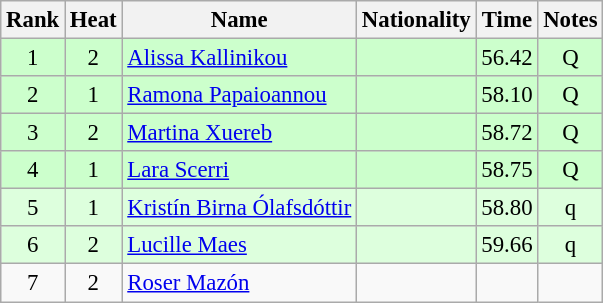<table class="wikitable sortable" style="text-align:center; font-size:95%">
<tr>
<th>Rank</th>
<th>Heat</th>
<th>Name</th>
<th>Nationality</th>
<th>Time</th>
<th>Notes</th>
</tr>
<tr bgcolor=ccffcc>
<td>1</td>
<td>2</td>
<td align=left><a href='#'>Alissa Kallinikou</a></td>
<td align=left></td>
<td>56.42</td>
<td>Q</td>
</tr>
<tr bgcolor=ccffcc>
<td>2</td>
<td>1</td>
<td align=left><a href='#'>Ramona Papaioannou</a></td>
<td align=left></td>
<td>58.10</td>
<td>Q</td>
</tr>
<tr bgcolor=ccffcc>
<td>3</td>
<td>2</td>
<td align=left><a href='#'>Martina Xuereb</a></td>
<td align=left></td>
<td>58.72</td>
<td>Q</td>
</tr>
<tr bgcolor=ccffcc>
<td>4</td>
<td>1</td>
<td align=left><a href='#'>Lara Scerri</a></td>
<td align=left></td>
<td>58.75</td>
<td>Q</td>
</tr>
<tr bgcolor=ddffdd>
<td>5</td>
<td>1</td>
<td align=left><a href='#'>Kristín Birna Ólafsdóttir</a></td>
<td align=left></td>
<td>58.80</td>
<td>q</td>
</tr>
<tr bgcolor=ddffdd>
<td>6</td>
<td>2</td>
<td align=left><a href='#'>Lucille Maes</a></td>
<td align=left></td>
<td>59.66</td>
<td>q</td>
</tr>
<tr>
<td>7</td>
<td>2</td>
<td align=left><a href='#'>Roser Mazón</a></td>
<td align=left></td>
<td></td>
<td></td>
</tr>
</table>
